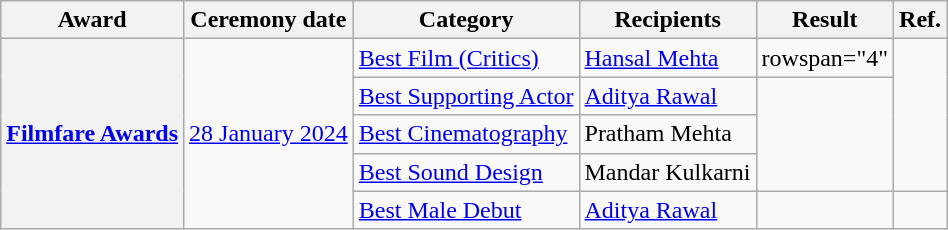<table class="wikitable">
<tr>
<th>Award</th>
<th>Ceremony date</th>
<th>Category</th>
<th>Recipients</th>
<th>Result</th>
<th>Ref.</th>
</tr>
<tr>
<th rowspan="5" scope="row"><a href='#'>Filmfare Awards</a></th>
<td rowspan="5"><a href='#'>28 January 2024</a></td>
<td><a href='#'>Best Film (Critics)</a></td>
<td><a href='#'>Hansal Mehta</a></td>
<td>rowspan="4" </td>
<td rowspan="4" align="center"></td>
</tr>
<tr>
<td><a href='#'>Best Supporting Actor</a></td>
<td><a href='#'>Aditya Rawal</a></td>
</tr>
<tr>
<td><a href='#'>Best Cinematography</a></td>
<td>Pratham Mehta</td>
</tr>
<tr>
<td><a href='#'>Best Sound Design</a></td>
<td>Mandar Kulkarni</td>
</tr>
<tr>
<td><a href='#'>Best Male Debut</a></td>
<td><a href='#'>Aditya Rawal</a></td>
<td></td>
<td align="center"></td>
</tr>
</table>
